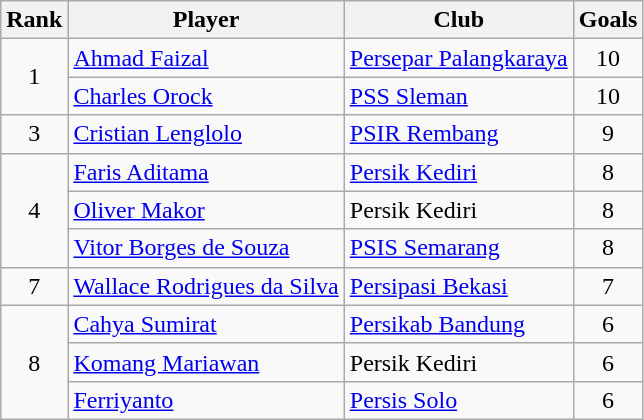<table class="wikitable" style="text-align:center; margin-right:1em; float:left;">
<tr>
<th>Rank</th>
<th>Player</th>
<th>Club</th>
<th>Goals</th>
</tr>
<tr>
<td rowspan="2">1</td>
<td align="left"><a href='#'>Ahmad Faizal</a></td>
<td align="left"><a href='#'>Persepar Palangkaraya</a></td>
<td>10</td>
</tr>
<tr>
<td align="left"><a href='#'>Charles Orock</a></td>
<td align="left"><a href='#'>PSS Sleman</a></td>
<td>10</td>
</tr>
<tr>
<td rowspan="1">3</td>
<td align="left"><a href='#'>Cristian Lenglolo</a></td>
<td align="left"><a href='#'>PSIR Rembang</a></td>
<td>9</td>
</tr>
<tr>
<td rowspan="3">4</td>
<td align="left"><a href='#'>Faris Aditama</a></td>
<td align="left"><a href='#'>Persik Kediri</a></td>
<td>8</td>
</tr>
<tr>
<td align="left"><a href='#'>Oliver Makor</a></td>
<td align="left">Persik Kediri</td>
<td>8</td>
</tr>
<tr>
<td align="left"><a href='#'>Vitor Borges de Souza</a></td>
<td align="left"><a href='#'>PSIS Semarang</a></td>
<td>8</td>
</tr>
<tr>
<td rowspan="1">7</td>
<td align="left"><a href='#'>Wallace Rodrigues da Silva</a></td>
<td align="left"><a href='#'>Persipasi Bekasi</a></td>
<td>7</td>
</tr>
<tr>
<td rowspan="3">8</td>
<td align="left"><a href='#'>Cahya Sumirat</a></td>
<td align="left"><a href='#'>Persikab Bandung</a></td>
<td>6</td>
</tr>
<tr>
<td align="left"><a href='#'>Komang Mariawan</a></td>
<td align="left">Persik Kediri</td>
<td>6</td>
</tr>
<tr>
<td align="left"><a href='#'>Ferriyanto</a></td>
<td align="left"><a href='#'>Persis Solo</a></td>
<td>6</td>
</tr>
</table>
